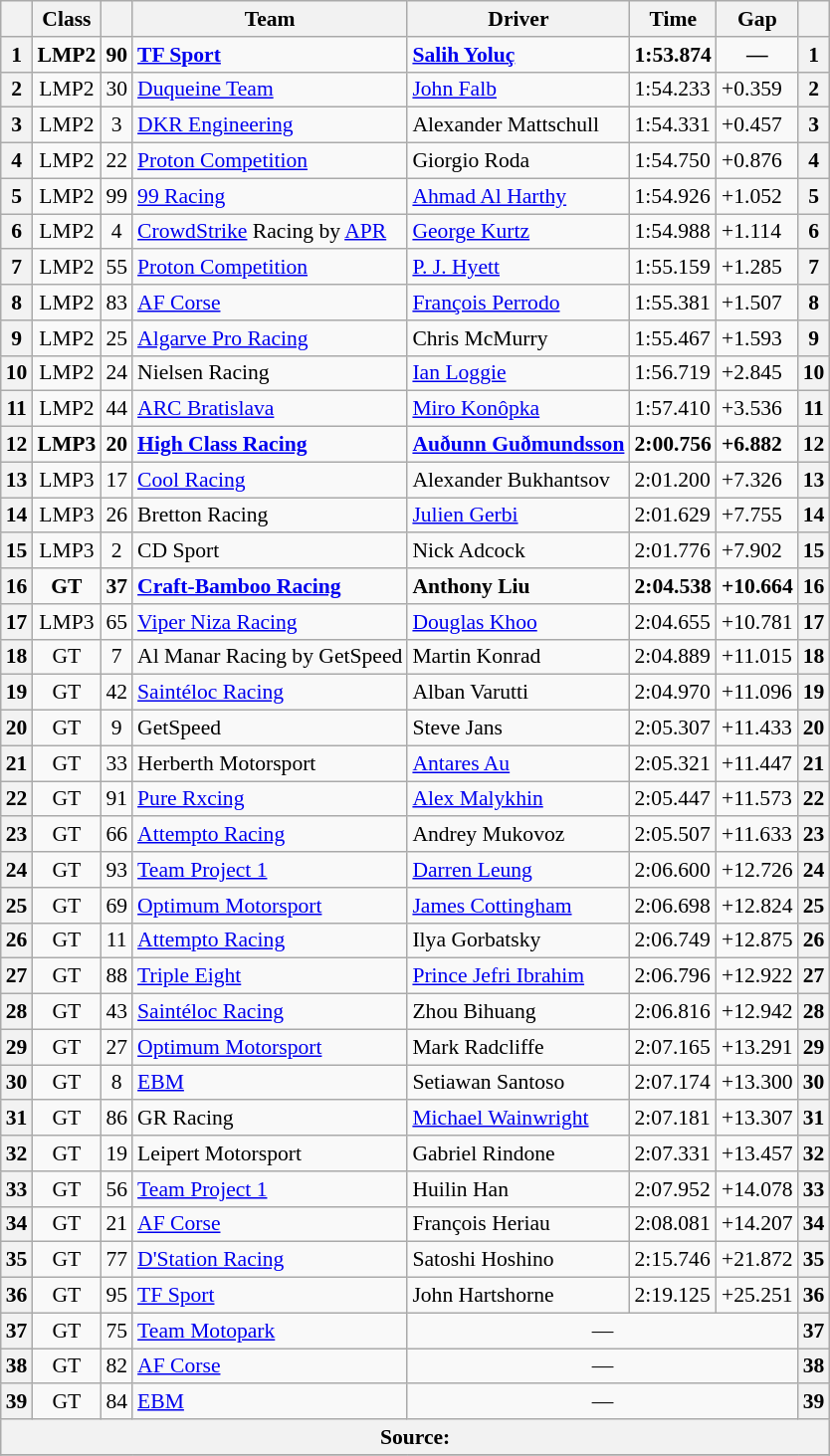<table class="wikitable sortable" style="font-size: 90%;">
<tr>
<th></th>
<th class="unsortable">Class</th>
<th class="unsortable"></th>
<th class="unsortable">Team</th>
<th class="unsortable">Driver</th>
<th class="unsortable">Time</th>
<th class="unsortable">Gap</th>
<th></th>
</tr>
<tr style="font-weight: bold;">
<th>1</th>
<td align="center">LMP2</td>
<td align="center">90</td>
<td> <a href='#'>TF Sport</a></td>
<td> <a href='#'>Salih Yoluç</a></td>
<td>1:53.874</td>
<td align="center">—</td>
<th>1</th>
</tr>
<tr>
<th>2</th>
<td align="center">LMP2</td>
<td align="center">30</td>
<td> <a href='#'>Duqueine Team</a></td>
<td> <a href='#'>John Falb</a></td>
<td>1:54.233</td>
<td>+0.359</td>
<th>2</th>
</tr>
<tr>
<th>3</th>
<td align="center">LMP2</td>
<td align="center">3</td>
<td> <a href='#'>DKR Engineering</a></td>
<td> Alexander Mattschull</td>
<td>1:54.331</td>
<td>+0.457</td>
<th>3</th>
</tr>
<tr>
<th>4</th>
<td align="center">LMP2</td>
<td align="center">22</td>
<td> <a href='#'>Proton Competition</a></td>
<td> Giorgio Roda</td>
<td>1:54.750</td>
<td>+0.876</td>
<th>4</th>
</tr>
<tr>
<th>5</th>
<td align="center">LMP2</td>
<td align="center">99</td>
<td> <a href='#'>99 Racing</a></td>
<td> <a href='#'>Ahmad Al Harthy</a></td>
<td>1:54.926</td>
<td>+1.052</td>
<th>5</th>
</tr>
<tr>
<th>6</th>
<td align="center">LMP2</td>
<td align="center">4</td>
<td> <a href='#'>CrowdStrike</a> Racing by <a href='#'>APR</a></td>
<td> <a href='#'>George Kurtz</a></td>
<td>1:54.988</td>
<td>+1.114</td>
<th>6</th>
</tr>
<tr>
<th>7</th>
<td align="center">LMP2</td>
<td align="center">55</td>
<td> <a href='#'>Proton Competition</a></td>
<td> <a href='#'>P. J. Hyett</a></td>
<td>1:55.159</td>
<td>+1.285</td>
<th>7</th>
</tr>
<tr>
<th>8</th>
<td align="center">LMP2</td>
<td align="center">83</td>
<td> <a href='#'>AF Corse</a></td>
<td> <a href='#'>François Perrodo</a></td>
<td>1:55.381</td>
<td>+1.507</td>
<th>8</th>
</tr>
<tr>
<th>9</th>
<td align="center">LMP2</td>
<td align="center">25</td>
<td> <a href='#'>Algarve Pro Racing</a></td>
<td> Chris McMurry</td>
<td>1:55.467</td>
<td>+1.593</td>
<th>9</th>
</tr>
<tr>
<th>10</th>
<td align="center">LMP2</td>
<td align="center">24</td>
<td> Nielsen Racing</td>
<td> <a href='#'>Ian Loggie</a></td>
<td>1:56.719</td>
<td>+2.845</td>
<th>10</th>
</tr>
<tr>
<th>11</th>
<td align="center">LMP2</td>
<td align="center">44</td>
<td> <a href='#'>ARC Bratislava</a></td>
<td> <a href='#'>Miro Konôpka</a></td>
<td>1:57.410</td>
<td>+3.536</td>
<th>11</th>
</tr>
<tr style="font-weight: bold;">
<th>12</th>
<td align="center">LMP3</td>
<td align="center">20</td>
<td> <a href='#'>High Class Racing</a></td>
<td> <a href='#'>Auðunn Guðmundsson</a></td>
<td>2:00.756</td>
<td>+6.882</td>
<th>12</th>
</tr>
<tr>
<th>13</th>
<td align="center">LMP3</td>
<td align="center">17</td>
<td> <a href='#'>Cool Racing</a></td>
<td> Alexander Bukhantsov</td>
<td>2:01.200</td>
<td>+7.326</td>
<th>13</th>
</tr>
<tr>
<th>14</th>
<td align="center">LMP3</td>
<td align="center">26</td>
<td> Bretton Racing</td>
<td> <a href='#'>Julien Gerbi</a></td>
<td>2:01.629</td>
<td>+7.755</td>
<th>14</th>
</tr>
<tr>
<th>15</th>
<td align="center">LMP3</td>
<td align="center">2</td>
<td> CD Sport</td>
<td> Nick Adcock</td>
<td>2:01.776</td>
<td>+7.902</td>
<th>15</th>
</tr>
<tr style="font-weight: bold;">
<th>16</th>
<td align="center">GT</td>
<td align="center">37</td>
<td> <a href='#'>Craft-Bamboo Racing</a></td>
<td> Anthony Liu</td>
<td>2:04.538</td>
<td>+10.664</td>
<th>16</th>
</tr>
<tr>
<th>17</th>
<td align="center">LMP3</td>
<td align="center">65</td>
<td> <a href='#'>Viper Niza Racing</a></td>
<td> <a href='#'>Douglas Khoo</a></td>
<td>2:04.655</td>
<td>+10.781</td>
<th>17</th>
</tr>
<tr>
<th>18</th>
<td align="center">GT</td>
<td align="center">7</td>
<td> Al Manar Racing by GetSpeed</td>
<td> Martin Konrad</td>
<td>2:04.889</td>
<td>+11.015</td>
<th>18</th>
</tr>
<tr>
<th>19</th>
<td align="center">GT</td>
<td align="center">42</td>
<td> <a href='#'>Saintéloc Racing</a></td>
<td> Alban Varutti</td>
<td>2:04.970</td>
<td>+11.096</td>
<th>19</th>
</tr>
<tr>
<th>20</th>
<td align="center">GT</td>
<td align="center">9</td>
<td> GetSpeed</td>
<td> Steve Jans</td>
<td>2:05.307</td>
<td>+11.433</td>
<th>20</th>
</tr>
<tr>
<th>21</th>
<td align="center">GT</td>
<td align="center">33</td>
<td> Herberth Motorsport</td>
<td> <a href='#'>Antares Au</a></td>
<td>2:05.321</td>
<td>+11.447</td>
<th>21</th>
</tr>
<tr>
<th>22</th>
<td align="center">GT</td>
<td align="center">91</td>
<td> <a href='#'>Pure Rxcing</a></td>
<td> <a href='#'>Alex Malykhin</a></td>
<td>2:05.447</td>
<td>+11.573</td>
<th>22</th>
</tr>
<tr>
<th>23</th>
<td align="center">GT</td>
<td align="center">66</td>
<td> <a href='#'>Attempto Racing</a></td>
<td> Andrey Mukovoz</td>
<td>2:05.507</td>
<td>+11.633</td>
<th>23</th>
</tr>
<tr>
<th>24</th>
<td align="center">GT</td>
<td align="center">93</td>
<td> <a href='#'>Team Project 1</a></td>
<td> <a href='#'>Darren Leung</a></td>
<td>2:06.600</td>
<td>+12.726</td>
<th>24</th>
</tr>
<tr>
<th>25</th>
<td align="center">GT</td>
<td align="center">69</td>
<td> <a href='#'>Optimum Motorsport</a></td>
<td> <a href='#'>James Cottingham</a></td>
<td>2:06.698</td>
<td>+12.824</td>
<th>25</th>
</tr>
<tr>
<th>26</th>
<td align="center">GT</td>
<td align="center">11</td>
<td> <a href='#'>Attempto Racing</a></td>
<td> Ilya Gorbatsky</td>
<td>2:06.749</td>
<td>+12.875</td>
<th>26</th>
</tr>
<tr>
<th>27</th>
<td align="center">GT</td>
<td align="center">88</td>
<td> <a href='#'>Triple Eight</a></td>
<td> <a href='#'>Prince Jefri Ibrahim</a></td>
<td>2:06.796</td>
<td>+12.922</td>
<th>27</th>
</tr>
<tr>
<th>28</th>
<td align="center">GT</td>
<td align="center">43</td>
<td> <a href='#'>Saintéloc Racing</a></td>
<td> Zhou Bihuang</td>
<td>2:06.816</td>
<td>+12.942</td>
<th>28</th>
</tr>
<tr>
<th>29</th>
<td align="center">GT</td>
<td align="center">27</td>
<td> <a href='#'>Optimum Motorsport</a></td>
<td> Mark Radcliffe</td>
<td>2:07.165</td>
<td>+13.291</td>
<th>29</th>
</tr>
<tr>
<th>30</th>
<td align="center">GT</td>
<td align="center">8</td>
<td> <a href='#'>EBM</a></td>
<td> Setiawan Santoso</td>
<td>2:07.174</td>
<td>+13.300</td>
<th>30</th>
</tr>
<tr>
<th>31</th>
<td align="center">GT</td>
<td align="center">86</td>
<td> GR Racing</td>
<td> <a href='#'>Michael Wainwright</a></td>
<td>2:07.181</td>
<td>+13.307</td>
<th>31</th>
</tr>
<tr>
<th>32</th>
<td align="center">GT</td>
<td align="center">19</td>
<td> Leipert Motorsport</td>
<td> Gabriel Rindone</td>
<td>2:07.331</td>
<td>+13.457</td>
<th>32</th>
</tr>
<tr>
<th>33</th>
<td align="center">GT</td>
<td align="center">56</td>
<td> <a href='#'>Team Project 1</a></td>
<td> Huilin Han</td>
<td>2:07.952</td>
<td>+14.078</td>
<th>33</th>
</tr>
<tr>
<th>34</th>
<td align="center">GT</td>
<td align="center">21</td>
<td> <a href='#'>AF Corse</a></td>
<td> François Heriau</td>
<td>2:08.081</td>
<td>+14.207</td>
<th>34</th>
</tr>
<tr>
<th>35</th>
<td align="center">GT</td>
<td align="center">77</td>
<td> <a href='#'>D'Station Racing</a></td>
<td> Satoshi Hoshino</td>
<td>2:15.746</td>
<td>+21.872</td>
<th>35</th>
</tr>
<tr>
<th>36</th>
<td align="center">GT</td>
<td align="center">95</td>
<td> <a href='#'>TF Sport</a></td>
<td> John Hartshorne</td>
<td>2:19.125</td>
<td>+25.251</td>
<th>36</th>
</tr>
<tr>
<th>37</th>
<td align="center">GT</td>
<td align="center">75</td>
<td> <a href='#'>Team Motopark</a></td>
<td colspan="3" align="center">—</td>
<th>37</th>
</tr>
<tr>
<th>38</th>
<td align="center">GT</td>
<td align="center">82</td>
<td> <a href='#'>AF Corse</a></td>
<td colspan="3" align="center">—</td>
<th>38</th>
</tr>
<tr>
<th>39</th>
<td align="center">GT</td>
<td align="center">84</td>
<td> <a href='#'>EBM</a></td>
<td colspan="3" align="center">—</td>
<th>39</th>
</tr>
<tr>
<th colspan="8">Source:</th>
</tr>
<tr>
</tr>
</table>
